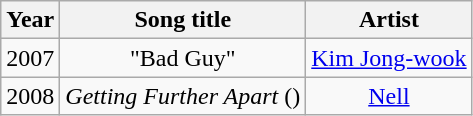<table class="wikitable" style="text-align:center;">
<tr>
<th>Year</th>
<th>Song title</th>
<th>Artist</th>
</tr>
<tr>
<td>2007</td>
<td>"Bad Guy"</td>
<td><a href='#'>Kim Jong-wook</a></td>
</tr>
<tr>
<td>2008</td>
<td><em>Getting Further Apart</em> ()</td>
<td><a href='#'>Nell</a></td>
</tr>
</table>
